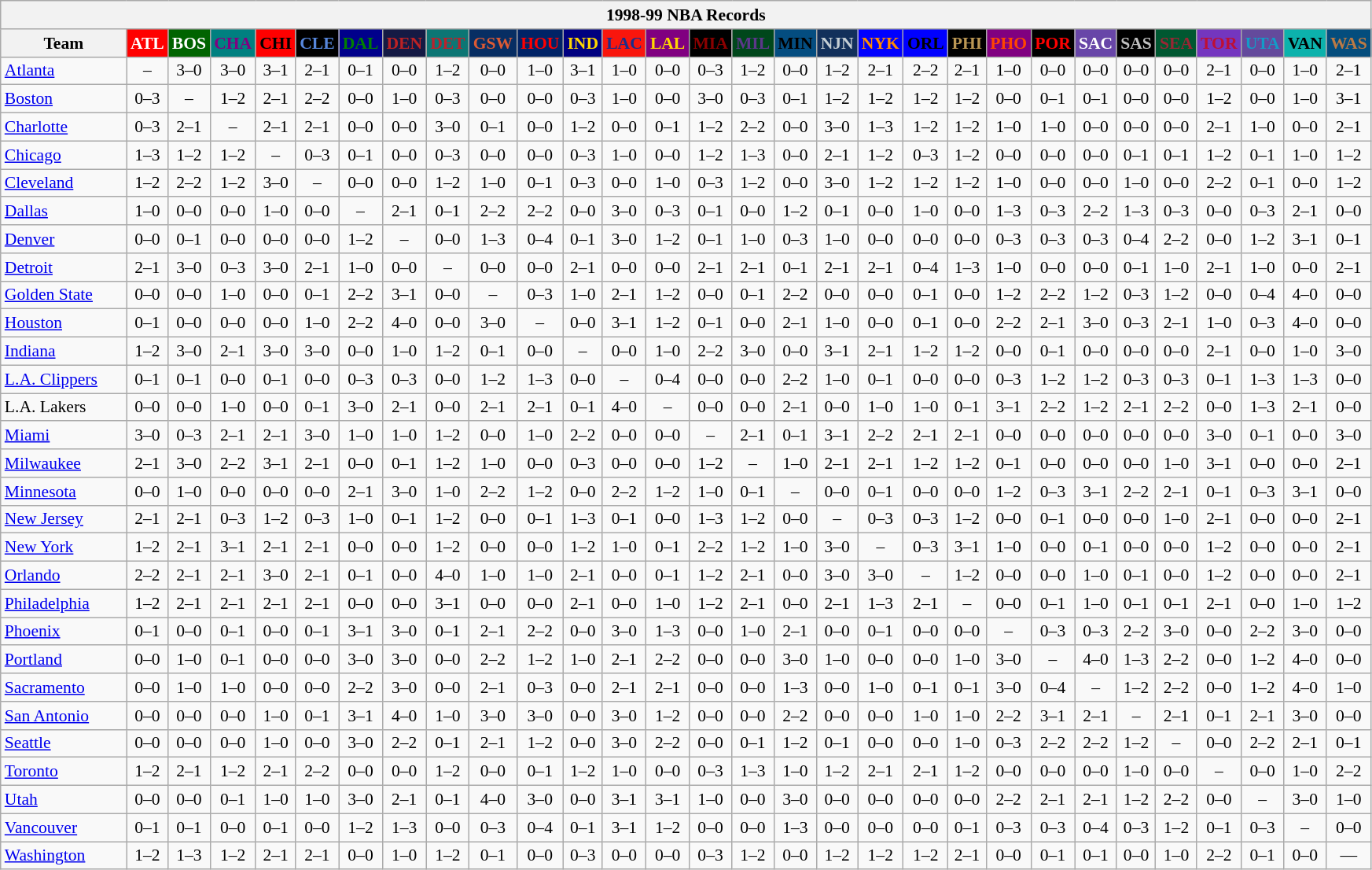<table class="wikitable" style="font-size:90%; text-align:center;">
<tr>
<th colspan=30>1998-99 NBA Records</th>
</tr>
<tr>
<th width=100>Team</th>
<th style="background:#FF0000;color:#FFFFFF;width=35">ATL</th>
<th style="background:#006400;color:#FFFFFF;width=35">BOS</th>
<th style="background:#008080;color:#800080;width=35">CHA</th>
<th style="background:#FF0000;color:#000000;width=35">CHI</th>
<th style="background:#000000;color:#5787DC;width=35">CLE</th>
<th style="background:#00008B;color:#008000;width=35">DAL</th>
<th style="background:#141A44;color:#BC2224;width=35">DEN</th>
<th style="background:#0C7674;color:#BB222C;width=35">DET</th>
<th style="background:#072E63;color:#DC5A34;width=35">GSW</th>
<th style="background:#002366;color:#FF0000;width=35">HOU</th>
<th style="background:#000080;color:#FFD700;width=35">IND</th>
<th style="background:#F9160D;color:#1A2E8B;width=35">LAC</th>
<th style="background:#800080;color:#FFD700;width=35">LAL</th>
<th style="background:#000000;color:#8B0000;width=35">MIA</th>
<th style="background:#00471B;color:#5C378A;width=35">MIL</th>
<th style="background:#044D80;color:#000000;width=35">MIN</th>
<th style="background:#12305B;color:#C4CED4;width=35">NJN</th>
<th style="background:#0000FF;color:#FF8C00;width=35">NYK</th>
<th style="background:#0000FF;color:#000000;width=35">ORL</th>
<th style="background:#000000;color:#BB9754;width=35">PHI</th>
<th style="background:#800080;color:#FF4500;width=35">PHO</th>
<th style="background:#000000;color:#FF0000;width=35">POR</th>
<th style="background:#6846A8;color:#FFFFFF;width=35">SAC</th>
<th style="background:#000000;color:#C0C0C0;width=35">SAS</th>
<th style="background:#005831;color:#992634;width=35">SEA</th>
<th style="background:#7436BF;color:#BE0F34;width=35">TOR</th>
<th style="background:#644A9C;color:#149BC7;width=35">UTA</th>
<th style="background:#0CB2AC;color:#000000;width=35">VAN</th>
<th style="background:#044D7D;color:#BC7A44;width=35">WAS</th>
</tr>
<tr>
<td style="text-align:left;"><a href='#'>Atlanta</a></td>
<td>–</td>
<td>3–0</td>
<td>3–0</td>
<td>3–1</td>
<td>2–1</td>
<td>0–1</td>
<td>0–0</td>
<td>1–2</td>
<td>0–0</td>
<td>1–0</td>
<td>3–1</td>
<td>1–0</td>
<td>0–0</td>
<td>0–3</td>
<td>1–2</td>
<td>0–0</td>
<td>1–2</td>
<td>2–1</td>
<td>2–2</td>
<td>2–1</td>
<td>1–0</td>
<td>0–0</td>
<td>0–0</td>
<td>0–0</td>
<td>0–0</td>
<td>2–1</td>
<td>0–0</td>
<td>1–0</td>
<td>2–1</td>
</tr>
<tr>
<td style="text-align:left;"><a href='#'>Boston</a></td>
<td>0–3</td>
<td>–</td>
<td>1–2</td>
<td>2–1</td>
<td>2–2</td>
<td>0–0</td>
<td>1–0</td>
<td>0–3</td>
<td>0–0</td>
<td>0–0</td>
<td>0–3</td>
<td>1–0</td>
<td>0–0</td>
<td>3–0</td>
<td>0–3</td>
<td>0–1</td>
<td>1–2</td>
<td>1–2</td>
<td>1–2</td>
<td>1–2</td>
<td>0–0</td>
<td>0–1</td>
<td>0–1</td>
<td>0–0</td>
<td>0–0</td>
<td>1–2</td>
<td>0–0</td>
<td>1–0</td>
<td>3–1</td>
</tr>
<tr>
<td style="text-align:left;"><a href='#'>Charlotte</a></td>
<td>0–3</td>
<td>2–1</td>
<td>–</td>
<td>2–1</td>
<td>2–1</td>
<td>0–0</td>
<td>0–0</td>
<td>3–0</td>
<td>0–1</td>
<td>0–0</td>
<td>1–2</td>
<td>0–0</td>
<td>0–1</td>
<td>1–2</td>
<td>2–2</td>
<td>0–0</td>
<td>3–0</td>
<td>1–3</td>
<td>1–2</td>
<td>1–2</td>
<td>1–0</td>
<td>1–0</td>
<td>0–0</td>
<td>0–0</td>
<td>0–0</td>
<td>2–1</td>
<td>1–0</td>
<td>0–0</td>
<td>2–1</td>
</tr>
<tr>
<td style="text-align:left;"><a href='#'>Chicago</a></td>
<td>1–3</td>
<td>1–2</td>
<td>1–2</td>
<td>–</td>
<td>0–3</td>
<td>0–1</td>
<td>0–0</td>
<td>0–3</td>
<td>0–0</td>
<td>0–0</td>
<td>0–3</td>
<td>1–0</td>
<td>0–0</td>
<td>1–2</td>
<td>1–3</td>
<td>0–0</td>
<td>2–1</td>
<td>1–2</td>
<td>0–3</td>
<td>1–2</td>
<td>0–0</td>
<td>0–0</td>
<td>0–0</td>
<td>0–1</td>
<td>0–1</td>
<td>1–2</td>
<td>0–1</td>
<td>1–0</td>
<td>1–2</td>
</tr>
<tr>
<td style="text-align:left;"><a href='#'>Cleveland</a></td>
<td>1–2</td>
<td>2–2</td>
<td>1–2</td>
<td>3–0</td>
<td>–</td>
<td>0–0</td>
<td>0–0</td>
<td>1–2</td>
<td>1–0</td>
<td>0–1</td>
<td>0–3</td>
<td>0–0</td>
<td>1–0</td>
<td>0–3</td>
<td>1–2</td>
<td>0–0</td>
<td>3–0</td>
<td>1–2</td>
<td>1–2</td>
<td>1–2</td>
<td>1–0</td>
<td>0–0</td>
<td>0–0</td>
<td>1–0</td>
<td>0–0</td>
<td>2–2</td>
<td>0–1</td>
<td>0–0</td>
<td>1–2</td>
</tr>
<tr>
<td style="text-align:left;"><a href='#'>Dallas</a></td>
<td>1–0</td>
<td>0–0</td>
<td>0–0</td>
<td>1–0</td>
<td>0–0</td>
<td>–</td>
<td>2–1</td>
<td>0–1</td>
<td>2–2</td>
<td>2–2</td>
<td>0–0</td>
<td>3–0</td>
<td>0–3</td>
<td>0–1</td>
<td>0–0</td>
<td>1–2</td>
<td>0–1</td>
<td>0–0</td>
<td>1–0</td>
<td>0–0</td>
<td>1–3</td>
<td>0–3</td>
<td>2–2</td>
<td>1–3</td>
<td>0–3</td>
<td>0–0</td>
<td>0–3</td>
<td>2–1</td>
<td>0–0</td>
</tr>
<tr>
<td style="text-align:left;"><a href='#'>Denver</a></td>
<td>0–0</td>
<td>0–1</td>
<td>0–0</td>
<td>0–0</td>
<td>0–0</td>
<td>1–2</td>
<td>–</td>
<td>0–0</td>
<td>1–3</td>
<td>0–4</td>
<td>0–1</td>
<td>3–0</td>
<td>1–2</td>
<td>0–1</td>
<td>1–0</td>
<td>0–3</td>
<td>1–0</td>
<td>0–0</td>
<td>0–0</td>
<td>0–0</td>
<td>0–3</td>
<td>0–3</td>
<td>0–3</td>
<td>0–4</td>
<td>2–2</td>
<td>0–0</td>
<td>1–2</td>
<td>3–1</td>
<td>0–1</td>
</tr>
<tr>
<td style="text-align:left;"><a href='#'>Detroit</a></td>
<td>2–1</td>
<td>3–0</td>
<td>0–3</td>
<td>3–0</td>
<td>2–1</td>
<td>1–0</td>
<td>0–0</td>
<td>–</td>
<td>0–0</td>
<td>0–0</td>
<td>2–1</td>
<td>0–0</td>
<td>0–0</td>
<td>2–1</td>
<td>2–1</td>
<td>0–1</td>
<td>2–1</td>
<td>2–1</td>
<td>0–4</td>
<td>1–3</td>
<td>1–0</td>
<td>0–0</td>
<td>0–0</td>
<td>0–1</td>
<td>1–0</td>
<td>2–1</td>
<td>1–0</td>
<td>0–0</td>
<td>2–1</td>
</tr>
<tr>
<td style="text-align:left;"><a href='#'>Golden State</a></td>
<td>0–0</td>
<td>0–0</td>
<td>1–0</td>
<td>0–0</td>
<td>0–1</td>
<td>2–2</td>
<td>3–1</td>
<td>0–0</td>
<td>–</td>
<td>0–3</td>
<td>1–0</td>
<td>2–1</td>
<td>1–2</td>
<td>0–0</td>
<td>0–1</td>
<td>2–2</td>
<td>0–0</td>
<td>0–0</td>
<td>0–1</td>
<td>0–0</td>
<td>1–2</td>
<td>2–2</td>
<td>1–2</td>
<td>0–3</td>
<td>1–2</td>
<td>0–0</td>
<td>0–4</td>
<td>4–0</td>
<td>0–0</td>
</tr>
<tr>
<td style="text-align:left;"><a href='#'>Houston</a></td>
<td>0–1</td>
<td>0–0</td>
<td>0–0</td>
<td>0–0</td>
<td>1–0</td>
<td>2–2</td>
<td>4–0</td>
<td>0–0</td>
<td>3–0</td>
<td>–</td>
<td>0–0</td>
<td>3–1</td>
<td>1–2</td>
<td>0–1</td>
<td>0–0</td>
<td>2–1</td>
<td>1–0</td>
<td>0–0</td>
<td>0–1</td>
<td>0–0</td>
<td>2–2</td>
<td>2–1</td>
<td>3–0</td>
<td>0–3</td>
<td>2–1</td>
<td>1–0</td>
<td>0–3</td>
<td>4–0</td>
<td>0–0</td>
</tr>
<tr>
<td style="text-align:left;"><a href='#'>Indiana</a></td>
<td>1–2</td>
<td>3–0</td>
<td>2–1</td>
<td>3–0</td>
<td>3–0</td>
<td>0–0</td>
<td>1–0</td>
<td>1–2</td>
<td>0–1</td>
<td>0–0</td>
<td>–</td>
<td>0–0</td>
<td>1–0</td>
<td>2–2</td>
<td>3–0</td>
<td>0–0</td>
<td>3–1</td>
<td>2–1</td>
<td>1–2</td>
<td>1–2</td>
<td>0–0</td>
<td>0–1</td>
<td>0–0</td>
<td>0–0</td>
<td>0–0</td>
<td>2–1</td>
<td>0–0</td>
<td>1–0</td>
<td>3–0</td>
</tr>
<tr>
<td style="text-align:left;"><a href='#'>L.A. Clippers</a></td>
<td>0–1</td>
<td>0–1</td>
<td>0–0</td>
<td>0–1</td>
<td>0–0</td>
<td>0–3</td>
<td>0–3</td>
<td>0–0</td>
<td>1–2</td>
<td>1–3</td>
<td>0–0</td>
<td>–</td>
<td>0–4</td>
<td>0–0</td>
<td>0–0</td>
<td>2–2</td>
<td>1–0</td>
<td>0–1</td>
<td>0–0</td>
<td>0–0</td>
<td>0–3</td>
<td>1–2</td>
<td>1–2</td>
<td>0–3</td>
<td>0–3</td>
<td>0–1</td>
<td>1–3</td>
<td>1–3</td>
<td>0–0</td>
</tr>
<tr>
<td style="text-align:left;">L.A. Lakers</td>
<td>0–0</td>
<td>0–0</td>
<td>1–0</td>
<td>0–0</td>
<td>0–1</td>
<td>3–0</td>
<td>2–1</td>
<td>0–0</td>
<td>2–1</td>
<td>2–1</td>
<td>0–1</td>
<td>4–0</td>
<td>–</td>
<td>0–0</td>
<td>0–0</td>
<td>2–1</td>
<td>0–0</td>
<td>1–0</td>
<td>1–0</td>
<td>0–1</td>
<td>3–1</td>
<td>2–2</td>
<td>1–2</td>
<td>2–1</td>
<td>2–2</td>
<td>0–0</td>
<td>1–3</td>
<td>2–1</td>
<td>0–0</td>
</tr>
<tr>
<td style="text-align:left;"><a href='#'>Miami</a></td>
<td>3–0</td>
<td>0–3</td>
<td>2–1</td>
<td>2–1</td>
<td>3–0</td>
<td>1–0</td>
<td>1–0</td>
<td>1–2</td>
<td>0–0</td>
<td>1–0</td>
<td>2–2</td>
<td>0–0</td>
<td>0–0</td>
<td>–</td>
<td>2–1</td>
<td>0–1</td>
<td>3–1</td>
<td>2–2</td>
<td>2–1</td>
<td>2–1</td>
<td>0–0</td>
<td>0–0</td>
<td>0–0</td>
<td>0–0</td>
<td>0–0</td>
<td>3–0</td>
<td>0–1</td>
<td>0–0</td>
<td>3–0</td>
</tr>
<tr>
<td style="text-align:left;"><a href='#'>Milwaukee</a></td>
<td>2–1</td>
<td>3–0</td>
<td>2–2</td>
<td>3–1</td>
<td>2–1</td>
<td>0–0</td>
<td>0–1</td>
<td>1–2</td>
<td>1–0</td>
<td>0–0</td>
<td>0–3</td>
<td>0–0</td>
<td>0–0</td>
<td>1–2</td>
<td>–</td>
<td>1–0</td>
<td>2–1</td>
<td>2–1</td>
<td>1–2</td>
<td>1–2</td>
<td>0–1</td>
<td>0–0</td>
<td>0–0</td>
<td>0–0</td>
<td>1–0</td>
<td>3–1</td>
<td>0–0</td>
<td>0–0</td>
<td>2–1</td>
</tr>
<tr>
<td style="text-align:left;"><a href='#'>Minnesota</a></td>
<td>0–0</td>
<td>1–0</td>
<td>0–0</td>
<td>0–0</td>
<td>0–0</td>
<td>2–1</td>
<td>3–0</td>
<td>1–0</td>
<td>2–2</td>
<td>1–2</td>
<td>0–0</td>
<td>2–2</td>
<td>1–2</td>
<td>1–0</td>
<td>0–1</td>
<td>–</td>
<td>0–0</td>
<td>0–1</td>
<td>0–0</td>
<td>0–0</td>
<td>1–2</td>
<td>0–3</td>
<td>3–1</td>
<td>2–2</td>
<td>2–1</td>
<td>0–1</td>
<td>0–3</td>
<td>3–1</td>
<td>0–0</td>
</tr>
<tr>
<td style="text-align:left;"><a href='#'>New Jersey</a></td>
<td>2–1</td>
<td>2–1</td>
<td>0–3</td>
<td>1–2</td>
<td>0–3</td>
<td>1–0</td>
<td>0–1</td>
<td>1–2</td>
<td>0–0</td>
<td>0–1</td>
<td>1–3</td>
<td>0–1</td>
<td>0–0</td>
<td>1–3</td>
<td>1–2</td>
<td>0–0</td>
<td>–</td>
<td>0–3</td>
<td>0–3</td>
<td>1–2</td>
<td>0–0</td>
<td>0–1</td>
<td>0–0</td>
<td>0–0</td>
<td>1–0</td>
<td>2–1</td>
<td>0–0</td>
<td>0–0</td>
<td>2–1</td>
</tr>
<tr>
<td style="text-align:left;"><a href='#'>New York</a></td>
<td>1–2</td>
<td>2–1</td>
<td>3–1</td>
<td>2–1</td>
<td>2–1</td>
<td>0–0</td>
<td>0–0</td>
<td>1–2</td>
<td>0–0</td>
<td>0–0</td>
<td>1–2</td>
<td>1–0</td>
<td>0–1</td>
<td>2–2</td>
<td>1–2</td>
<td>1–0</td>
<td>3–0</td>
<td>–</td>
<td>0–3</td>
<td>3–1</td>
<td>1–0</td>
<td>0–0</td>
<td>0–1</td>
<td>0–0</td>
<td>0–0</td>
<td>1–2</td>
<td>0–0</td>
<td>0–0</td>
<td>2–1</td>
</tr>
<tr>
<td style="text-align:left;"><a href='#'>Orlando</a></td>
<td>2–2</td>
<td>2–1</td>
<td>2–1</td>
<td>3–0</td>
<td>2–1</td>
<td>0–1</td>
<td>0–0</td>
<td>4–0</td>
<td>1–0</td>
<td>1–0</td>
<td>2–1</td>
<td>0–0</td>
<td>0–1</td>
<td>1–2</td>
<td>2–1</td>
<td>0–0</td>
<td>3–0</td>
<td>3–0</td>
<td>–</td>
<td>1–2</td>
<td>0–0</td>
<td>0–0</td>
<td>1–0</td>
<td>0–1</td>
<td>0–0</td>
<td>1–2</td>
<td>0–0</td>
<td>0–0</td>
<td>2–1</td>
</tr>
<tr>
<td style="text-align:left;"><a href='#'>Philadelphia</a></td>
<td>1–2</td>
<td>2–1</td>
<td>2–1</td>
<td>2–1</td>
<td>2–1</td>
<td>0–0</td>
<td>0–0</td>
<td>3–1</td>
<td>0–0</td>
<td>0–0</td>
<td>2–1</td>
<td>0–0</td>
<td>1–0</td>
<td>1–2</td>
<td>2–1</td>
<td>0–0</td>
<td>2–1</td>
<td>1–3</td>
<td>2–1</td>
<td>–</td>
<td>0–0</td>
<td>0–1</td>
<td>1–0</td>
<td>0–1</td>
<td>0–1</td>
<td>2–1</td>
<td>0–0</td>
<td>1–0</td>
<td>1–2</td>
</tr>
<tr>
<td style="text-align:left;"><a href='#'>Phoenix</a></td>
<td>0–1</td>
<td>0–0</td>
<td>0–1</td>
<td>0–0</td>
<td>0–1</td>
<td>3–1</td>
<td>3–0</td>
<td>0–1</td>
<td>2–1</td>
<td>2–2</td>
<td>0–0</td>
<td>3–0</td>
<td>1–3</td>
<td>0–0</td>
<td>1–0</td>
<td>2–1</td>
<td>0–0</td>
<td>0–1</td>
<td>0–0</td>
<td>0–0</td>
<td>–</td>
<td>0–3</td>
<td>0–3</td>
<td>2–2</td>
<td>3–0</td>
<td>0–0</td>
<td>2–2</td>
<td>3–0</td>
<td>0–0</td>
</tr>
<tr>
<td style="text-align:left;"><a href='#'>Portland</a></td>
<td>0–0</td>
<td>1–0</td>
<td>0–1</td>
<td>0–0</td>
<td>0–0</td>
<td>3–0</td>
<td>3–0</td>
<td>0–0</td>
<td>2–2</td>
<td>1–2</td>
<td>1–0</td>
<td>2–1</td>
<td>2–2</td>
<td>0–0</td>
<td>0–0</td>
<td>3–0</td>
<td>1–0</td>
<td>0–0</td>
<td>0–0</td>
<td>1–0</td>
<td>3–0</td>
<td>–</td>
<td>4–0</td>
<td>1–3</td>
<td>2–2</td>
<td>0–0</td>
<td>1–2</td>
<td>4–0</td>
<td>0–0</td>
</tr>
<tr>
<td style="text-align:left;"><a href='#'>Sacramento</a></td>
<td>0–0</td>
<td>1–0</td>
<td>1–0</td>
<td>0–0</td>
<td>0–0</td>
<td>2–2</td>
<td>3–0</td>
<td>0–0</td>
<td>2–1</td>
<td>0–3</td>
<td>0–0</td>
<td>2–1</td>
<td>2–1</td>
<td>0–0</td>
<td>0–0</td>
<td>1–3</td>
<td>0–0</td>
<td>1–0</td>
<td>0–1</td>
<td>0–1</td>
<td>3–0</td>
<td>0–4</td>
<td>–</td>
<td>1–2</td>
<td>2–2</td>
<td>0–0</td>
<td>1–2</td>
<td>4–0</td>
<td>1–0</td>
</tr>
<tr>
<td style="text-align:left;"><a href='#'>San Antonio</a></td>
<td>0–0</td>
<td>0–0</td>
<td>0–0</td>
<td>1–0</td>
<td>0–1</td>
<td>3–1</td>
<td>4–0</td>
<td>1–0</td>
<td>3–0</td>
<td>3–0</td>
<td>0–0</td>
<td>3–0</td>
<td>1–2</td>
<td>0–0</td>
<td>0–0</td>
<td>2–2</td>
<td>0–0</td>
<td>0–0</td>
<td>1–0</td>
<td>1–0</td>
<td>2–2</td>
<td>3–1</td>
<td>2–1</td>
<td>–</td>
<td>2–1</td>
<td>0–1</td>
<td>2–1</td>
<td>3–0</td>
<td>0–0</td>
</tr>
<tr>
<td style="text-align:left;"><a href='#'>Seattle</a></td>
<td>0–0</td>
<td>0–0</td>
<td>0–0</td>
<td>1–0</td>
<td>0–0</td>
<td>3–0</td>
<td>2–2</td>
<td>0–1</td>
<td>2–1</td>
<td>1–2</td>
<td>0–0</td>
<td>3–0</td>
<td>2–2</td>
<td>0–0</td>
<td>0–1</td>
<td>1–2</td>
<td>0–1</td>
<td>0–0</td>
<td>0–0</td>
<td>1–0</td>
<td>0–3</td>
<td>2–2</td>
<td>2–2</td>
<td>1–2</td>
<td>–</td>
<td>0–0</td>
<td>2–2</td>
<td>2–1</td>
<td>0–1</td>
</tr>
<tr>
<td style="text-align:left;"><a href='#'>Toronto</a></td>
<td>1–2</td>
<td>2–1</td>
<td>1–2</td>
<td>2–1</td>
<td>2–2</td>
<td>0–0</td>
<td>0–0</td>
<td>1–2</td>
<td>0–0</td>
<td>0–1</td>
<td>1–2</td>
<td>1–0</td>
<td>0–0</td>
<td>0–3</td>
<td>1–3</td>
<td>1–0</td>
<td>1–2</td>
<td>2–1</td>
<td>2–1</td>
<td>1–2</td>
<td>0–0</td>
<td>0–0</td>
<td>0–0</td>
<td>1–0</td>
<td>0–0</td>
<td>–</td>
<td>0–0</td>
<td>1–0</td>
<td>2–2</td>
</tr>
<tr>
<td style="text-align:left;"><a href='#'>Utah</a></td>
<td>0–0</td>
<td>0–0</td>
<td>0–1</td>
<td>1–0</td>
<td>1–0</td>
<td>3–0</td>
<td>2–1</td>
<td>0–1</td>
<td>4–0</td>
<td>3–0</td>
<td>0–0</td>
<td>3–1</td>
<td>3–1</td>
<td>1–0</td>
<td>0–0</td>
<td>3–0</td>
<td>0–0</td>
<td>0–0</td>
<td>0–0</td>
<td>0–0</td>
<td>2–2</td>
<td>2–1</td>
<td>2–1</td>
<td>1–2</td>
<td>2–2</td>
<td>0–0</td>
<td>–</td>
<td>3–0</td>
<td>1–0</td>
</tr>
<tr>
<td style="text-align:left;"><a href='#'>Vancouver</a></td>
<td>0–1</td>
<td>0–1</td>
<td>0–0</td>
<td>0–1</td>
<td>0–0</td>
<td>1–2</td>
<td>1–3</td>
<td>0–0</td>
<td>0–3</td>
<td>0–4</td>
<td>0–1</td>
<td>3–1</td>
<td>1–2</td>
<td>0–0</td>
<td>0–0</td>
<td>1–3</td>
<td>0–0</td>
<td>0–0</td>
<td>0–0</td>
<td>0–1</td>
<td>0–3</td>
<td>0–3</td>
<td>0–4</td>
<td>0–3</td>
<td>1–2</td>
<td>0–1</td>
<td>0–3</td>
<td>–</td>
<td>0–0</td>
</tr>
<tr>
<td style="text-align:left;"><a href='#'>Washington</a></td>
<td>1–2</td>
<td>1–3</td>
<td>1–2</td>
<td>2–1</td>
<td>2–1</td>
<td>0–0</td>
<td>1–0</td>
<td>1–2</td>
<td>0–1</td>
<td>0–0</td>
<td>0–3</td>
<td>0–0</td>
<td>0–0</td>
<td>0–3</td>
<td>1–2</td>
<td>0–0</td>
<td>1–2</td>
<td>1–2</td>
<td>1–2</td>
<td>2–1</td>
<td>0–0</td>
<td>0–1</td>
<td>0–1</td>
<td>0–0</td>
<td>1–0</td>
<td>2–2</td>
<td>0–1</td>
<td>0–0</td>
<td>—</td>
</tr>
</table>
